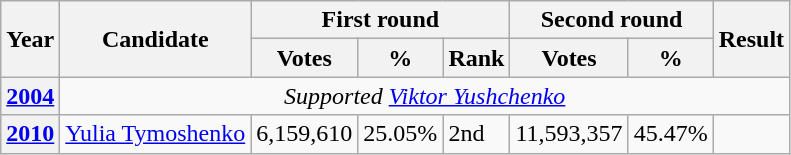<table class="wikitable">
<tr>
<th rowspan=2>Year</th>
<th rowspan=2>Candidate</th>
<th colspan=3>First round</th>
<th colspan=2>Second round</th>
<th rowspan=2>Result</th>
</tr>
<tr>
<th>Votes</th>
<th>%</th>
<th>Rank</th>
<th>Votes</th>
<th>%</th>
</tr>
<tr>
<th><a href='#'>2004</a></th>
<td style="text-align:center"; colspan=7><em>Supported <a href='#'>Viktor Yushchenko</a></em></td>
</tr>
<tr>
<th><a href='#'>2010</a></th>
<td><a href='#'>Yulia Tymoshenko</a></td>
<td>6,159,610</td>
<td>25.05%</td>
<td>2nd</td>
<td>11,593,357</td>
<td>45.47%</td>
<td></td>
</tr>
</table>
